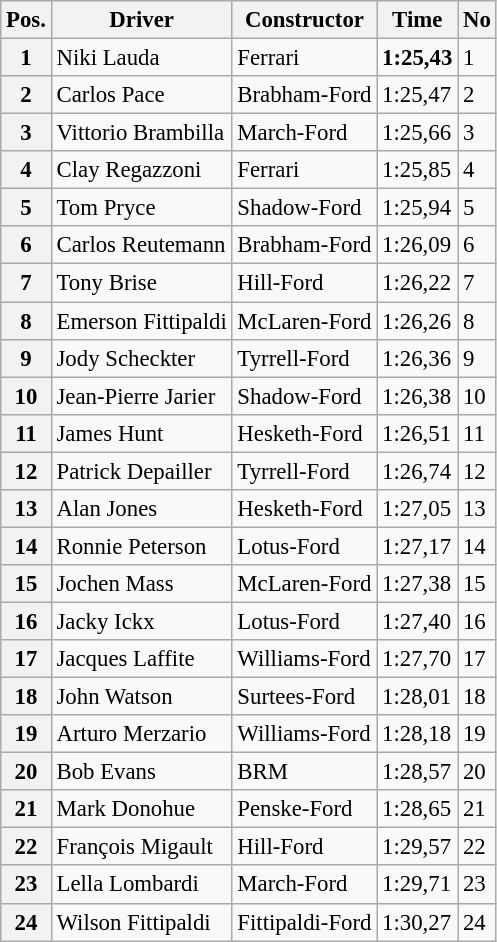<table class="wikitable sortable" style="font-size: 95%">
<tr>
<th>Pos.</th>
<th>Driver</th>
<th>Constructor</th>
<th>Time</th>
<th>No</th>
</tr>
<tr>
<th>1</th>
<td>Niki Lauda</td>
<td>Ferrari</td>
<td><strong>1:25,43</strong></td>
<td>1</td>
</tr>
<tr>
<th>2</th>
<td>Carlos Pace</td>
<td>Brabham-Ford</td>
<td>1:25,47</td>
<td>2</td>
</tr>
<tr>
<th>3</th>
<td>Vittorio Brambilla</td>
<td>March-Ford</td>
<td>1:25,66</td>
<td>3</td>
</tr>
<tr>
<th>4</th>
<td>Clay Regazzoni</td>
<td>Ferrari</td>
<td>1:25,85</td>
<td>4</td>
</tr>
<tr>
<th>5</th>
<td>Tom Pryce</td>
<td>Shadow-Ford</td>
<td>1:25,94</td>
<td>5</td>
</tr>
<tr>
<th>6</th>
<td>Carlos Reutemann</td>
<td>Brabham-Ford</td>
<td>1:26,09</td>
<td>6</td>
</tr>
<tr>
<th>7</th>
<td>Tony Brise</td>
<td>Hill-Ford</td>
<td>1:26,22</td>
<td>7</td>
</tr>
<tr>
<th>8</th>
<td>Emerson Fittipaldi</td>
<td>McLaren-Ford</td>
<td>1:26,26</td>
<td>8</td>
</tr>
<tr>
<th>9</th>
<td>Jody Scheckter</td>
<td>Tyrrell-Ford</td>
<td>1:26,36</td>
<td>9</td>
</tr>
<tr>
<th>10</th>
<td>Jean-Pierre Jarier</td>
<td>Shadow-Ford</td>
<td>1:26,38</td>
<td>10</td>
</tr>
<tr>
<th>11</th>
<td>James Hunt</td>
<td>Hesketh-Ford</td>
<td>1:26,51</td>
<td>11</td>
</tr>
<tr>
<th>12</th>
<td>Patrick Depailler</td>
<td>Tyrrell-Ford</td>
<td>1:26,74</td>
<td>12</td>
</tr>
<tr>
<th>13</th>
<td>Alan Jones</td>
<td>Hesketh-Ford</td>
<td>1:27,05</td>
<td>13</td>
</tr>
<tr>
<th>14</th>
<td>Ronnie Peterson</td>
<td>Lotus-Ford</td>
<td>1:27,17</td>
<td>14</td>
</tr>
<tr>
<th>15</th>
<td>Jochen Mass</td>
<td>McLaren-Ford</td>
<td>1:27,38</td>
<td>15</td>
</tr>
<tr>
<th>16</th>
<td>Jacky Ickx</td>
<td>Lotus-Ford</td>
<td>1:27,40</td>
<td>16</td>
</tr>
<tr>
<th>17</th>
<td>Jacques Laffite</td>
<td>Williams-Ford</td>
<td>1:27,70</td>
<td>17</td>
</tr>
<tr>
<th>18</th>
<td>John Watson</td>
<td>Surtees-Ford</td>
<td>1:28,01</td>
<td>18</td>
</tr>
<tr>
<th>19</th>
<td>Arturo Merzario</td>
<td>Williams-Ford</td>
<td>1:28,18</td>
<td>19</td>
</tr>
<tr>
<th>20</th>
<td>Bob Evans</td>
<td>BRM</td>
<td>1:28,57</td>
<td>20</td>
</tr>
<tr>
<th>21</th>
<td>Mark Donohue</td>
<td>Penske-Ford</td>
<td>1:28,65</td>
<td>21</td>
</tr>
<tr>
<th>22</th>
<td>François Migault</td>
<td>Hill-Ford</td>
<td>1:29,57</td>
<td>22</td>
</tr>
<tr>
<th>23</th>
<td>Lella Lombardi</td>
<td>March-Ford</td>
<td>1:29,71</td>
<td>23</td>
</tr>
<tr>
<th>24</th>
<td>Wilson Fittipaldi</td>
<td>Fittipaldi-Ford</td>
<td>1:30,27</td>
<td>24</td>
</tr>
</table>
